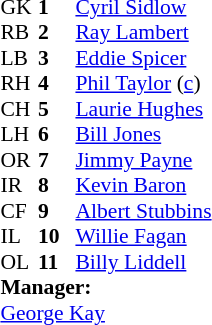<table style="font-size: 90%" cellspacing="0" cellpadding="0" align="center">
<tr>
<td colspan="4"></td>
</tr>
<tr>
<th width="25"></th>
<th width="25"></th>
</tr>
<tr>
<td>GK</td>
<td><strong>1</strong></td>
<td> <a href='#'>Cyril Sidlow</a></td>
</tr>
<tr>
<td>RB</td>
<td><strong>2</strong></td>
<td> <a href='#'>Ray Lambert</a></td>
</tr>
<tr>
<td>LB</td>
<td><strong>3</strong></td>
<td> <a href='#'>Eddie Spicer</a></td>
</tr>
<tr>
<td>RH</td>
<td><strong>4</strong></td>
<td> <a href='#'>Phil Taylor</a> (<a href='#'>c</a>)</td>
</tr>
<tr>
<td>CH</td>
<td><strong>5</strong></td>
<td> <a href='#'>Laurie Hughes</a></td>
</tr>
<tr>
<td>LH</td>
<td><strong>6</strong></td>
<td> <a href='#'>Bill Jones</a></td>
</tr>
<tr>
<td>OR</td>
<td><strong>7</strong></td>
<td> <a href='#'>Jimmy Payne</a></td>
</tr>
<tr>
<td>IR</td>
<td><strong>8</strong></td>
<td> <a href='#'>Kevin Baron</a></td>
</tr>
<tr>
<td>CF</td>
<td><strong>9</strong></td>
<td> <a href='#'>Albert Stubbins</a></td>
</tr>
<tr>
<td>IL</td>
<td><strong>10</strong></td>
<td> <a href='#'>Willie Fagan</a></td>
</tr>
<tr>
<td>OL</td>
<td><strong>11</strong></td>
<td> <a href='#'>Billy Liddell</a></td>
</tr>
<tr>
<td colspan=4><strong>Manager:</strong></td>
</tr>
<tr>
<td colspan="4"> <a href='#'>George Kay</a></td>
</tr>
</table>
